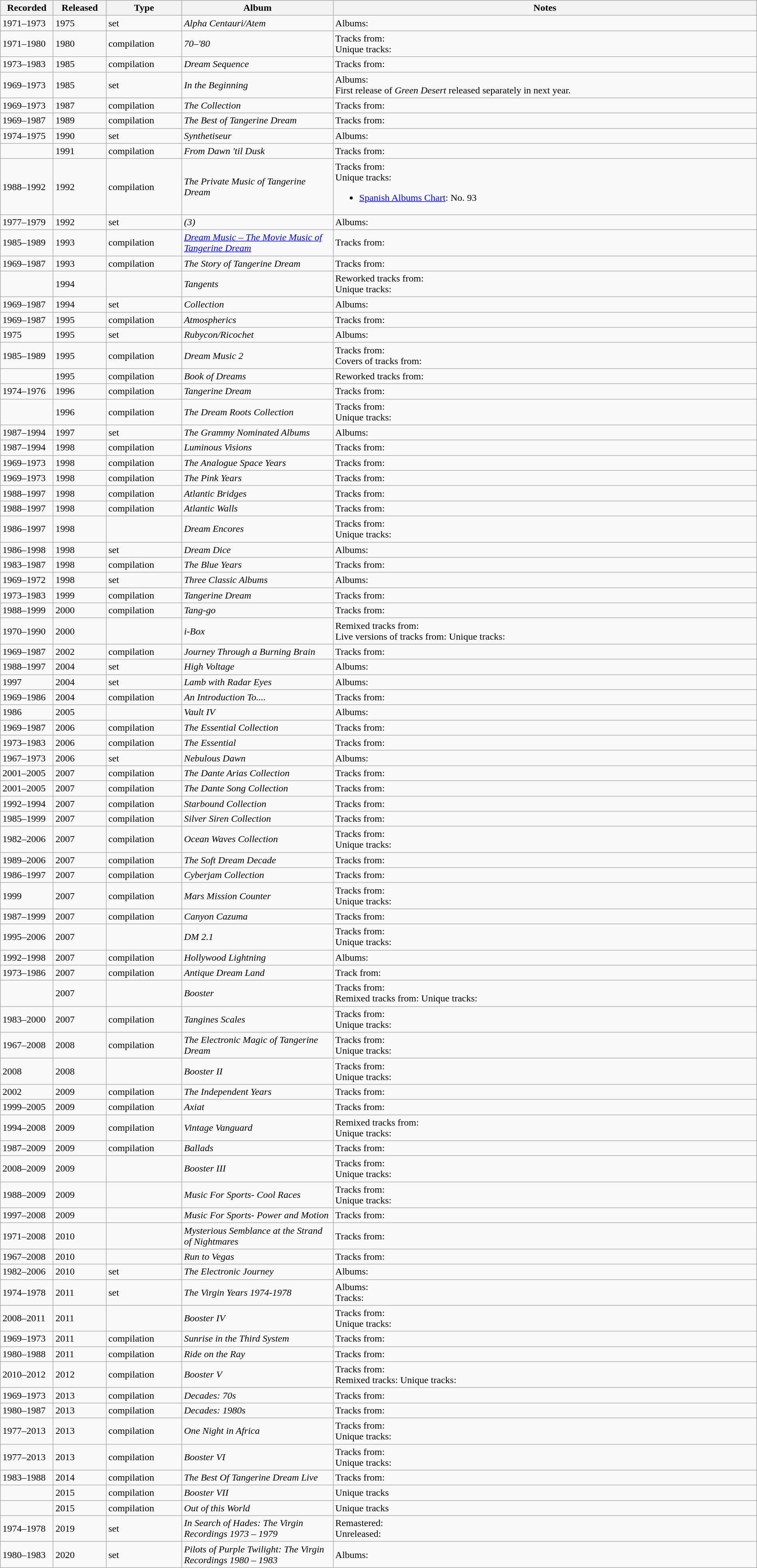<table class="wikitable sortable" style="width:100%">
<tr>
<th style="width:7%">Recorded</th>
<th style="width:7%">Released</th>
<th style="width:10%">Type</th>
<th style="width:20%">Album</th>
<th>Notes</th>
</tr>
<tr>
<td>1971–1973</td>
<td>1975</td>
<td>set</td>
<td><em>Alpha Centauri/Atem</em></td>
<td>Albums:</td>
</tr>
<tr>
<td>1971–1980</td>
<td>1980</td>
<td>compilation</td>
<td><em>70–'80</em></td>
<td>Tracks from:<br>Unique tracks:</td>
</tr>
<tr>
<td>1973–1983</td>
<td>1985</td>
<td>compilation</td>
<td><em>Dream Sequence</em></td>
<td>Tracks from:</td>
</tr>
<tr>
<td>1969–1973</td>
<td>1985</td>
<td>set</td>
<td><em>In the Beginning</em></td>
<td>Albums:<br>First release of <em>Green Desert</em> released separately in next year.</td>
</tr>
<tr>
<td>1969–1973</td>
<td>1987</td>
<td>compilation</td>
<td><em>The Collection</em></td>
<td>Tracks from:</td>
</tr>
<tr>
<td>1969–1987</td>
<td>1989</td>
<td>compilation</td>
<td><em>The Best of Tangerine Dream</em></td>
<td>Tracks from:</td>
</tr>
<tr>
<td>1974–1975</td>
<td>1990</td>
<td>set</td>
<td><em>Synthetiseur</em></td>
<td>Albums:</td>
</tr>
<tr>
<td></td>
<td>1991</td>
<td>compilation</td>
<td><em>From Dawn 'til Dusk</em></td>
<td>Tracks from:</td>
</tr>
<tr>
<td>1988–1992</td>
<td>1992</td>
<td>compilation</td>
<td><em>The Private Music of Tangerine Dream</em></td>
<td>Tracks from:<br>Unique tracks:<ul><li><a href='#'>Spanish Albums Chart</a>: No. 93</li></ul></td>
</tr>
<tr>
<td>1977–1979</td>
<td>1992</td>
<td>set</td>
<td><em>(3)</em></td>
<td>Albums:</td>
</tr>
<tr>
<td>1985–1989</td>
<td>1993</td>
<td>compilation</td>
<td><em><a href='#'>Dream Music – The Movie Music of Tangerine Dream</a></em></td>
<td>Tracks from:</td>
</tr>
<tr>
<td>1969–1987</td>
<td>1993</td>
<td>compilation</td>
<td><em>The Story of Tangerine Dream</em></td>
<td>Tracks from:</td>
</tr>
<tr>
<td></td>
<td>1994</td>
<td></td>
<td><em>Tangents</em></td>
<td>Reworked tracks from:<br>Unique tracks:</td>
</tr>
<tr>
<td>1969–1987</td>
<td>1994</td>
<td>set</td>
<td><em>Collection</em></td>
<td>Albums:</td>
</tr>
<tr>
<td>1969–1987</td>
<td>1995</td>
<td>compilation</td>
<td><em>Atmospherics</em></td>
<td>Tracks from:</td>
</tr>
<tr>
<td>1975</td>
<td>1995</td>
<td>set</td>
<td><em>Rubycon/Ricochet</em></td>
<td>Albums:</td>
</tr>
<tr>
<td>1985–1989</td>
<td>1995</td>
<td>compilation</td>
<td><em>Dream Music 2</em></td>
<td>Tracks from:<br>Covers of tracks from:</td>
</tr>
<tr>
<td></td>
<td>1995</td>
<td>compilation</td>
<td><em>Book of Dreams</em></td>
<td>Reworked tracks from:</td>
</tr>
<tr>
<td>1974–1976</td>
<td>1996</td>
<td>compilation</td>
<td><em>Tangerine Dream</em></td>
<td>Tracks from:</td>
</tr>
<tr>
<td></td>
<td>1996</td>
<td>compilation</td>
<td><em>The Dream Roots Collection</em></td>
<td>Tracks from:<br>Unique tracks:</td>
</tr>
<tr>
<td>1987–1994</td>
<td>1997</td>
<td>set</td>
<td><em>The Grammy Nominated Albums</em></td>
<td>Albums:</td>
</tr>
<tr>
<td>1987–1994</td>
<td>1998</td>
<td>compilation</td>
<td><em>Luminous Visions</em></td>
<td>Tracks from:</td>
</tr>
<tr>
<td>1969–1973</td>
<td>1998</td>
<td>compilation</td>
<td><em>The Analogue Space Years</em></td>
<td>Tracks from:</td>
</tr>
<tr>
<td>1969–1973</td>
<td>1998</td>
<td>compilation</td>
<td><em>The Pink Years</em></td>
<td>Tracks from:</td>
</tr>
<tr>
<td>1988–1997</td>
<td>1998</td>
<td>compilation</td>
<td><em>Atlantic Bridges</em></td>
<td>Tracks from:</td>
</tr>
<tr>
<td>1988–1997</td>
<td>1998</td>
<td>compilation</td>
<td><em>Atlantic Walls</em></td>
<td>Tracks from:</td>
</tr>
<tr>
<td>1986–1997</td>
<td>1998</td>
<td></td>
<td><em>Dream Encores</em></td>
<td>Tracks from:<br>Unique tracks:</td>
</tr>
<tr>
<td>1986–1998</td>
<td>1998</td>
<td>set</td>
<td><em>Dream Dice</em></td>
<td>Albums:</td>
</tr>
<tr>
<td>1983–1987</td>
<td>1998</td>
<td>compilation</td>
<td><em>The Blue Years</em></td>
<td>Tracks from:</td>
</tr>
<tr>
<td>1969–1972</td>
<td>1998</td>
<td>set</td>
<td><em>Three Classic Albums</em></td>
<td>Albums:</td>
</tr>
<tr>
<td>1973–1983</td>
<td>1999</td>
<td>compilation</td>
<td><em>Tangerine Dream</em></td>
<td>Tracks from:</td>
</tr>
<tr>
<td>1988–1999</td>
<td>2000</td>
<td>compilation</td>
<td><em>Tang-go</em></td>
<td>Tracks from:</td>
</tr>
<tr>
<td>1970–1990</td>
<td>2000</td>
<td></td>
<td><em>i-Box</em></td>
<td>Remixed tracks from:<br>Live versions of tracks from:
Unique tracks:</td>
</tr>
<tr>
<td>1969–1987</td>
<td>2002</td>
<td>compilation</td>
<td><em>Journey Through a Burning Brain</em></td>
<td>Tracks from:</td>
</tr>
<tr>
<td>1988–1997</td>
<td>2004</td>
<td>set</td>
<td><em>High Voltage</em></td>
<td>Albums:</td>
</tr>
<tr>
<td>1997</td>
<td>2004</td>
<td>set</td>
<td><em>Lamb with Radar Eyes</em></td>
<td>Albums:</td>
</tr>
<tr>
<td>1969–1986</td>
<td>2004</td>
<td>compilation</td>
<td><em>An Introduction To....</em></td>
<td>Tracks from:</td>
</tr>
<tr>
<td>1986</td>
<td>2005</td>
<td></td>
<td><em>Vault IV</em></td>
<td>Albums:</td>
</tr>
<tr>
<td>1969–1987</td>
<td>2006</td>
<td>compilation</td>
<td><em>The Essential Collection</em></td>
<td>Tracks from:</td>
</tr>
<tr>
<td>1973–1983</td>
<td>2006</td>
<td>compilation</td>
<td><em>The Essential</em></td>
<td>Tracks from:</td>
</tr>
<tr>
<td>1967–1973</td>
<td>2006</td>
<td>set</td>
<td><em>Nebulous Dawn</em></td>
<td>Albums:</td>
</tr>
<tr>
<td>2001–2005</td>
<td>2007</td>
<td>compilation</td>
<td><em>The Dante Arias Collection</em></td>
<td>Tracks from:</td>
</tr>
<tr>
<td>2001–2005</td>
<td>2007</td>
<td>compilation</td>
<td><em>The Dante Song Collection</em></td>
<td>Tracks from:</td>
</tr>
<tr>
<td>1992–1994</td>
<td>2007</td>
<td>compilation</td>
<td><em>Starbound Collection</em></td>
<td>Tracks from:</td>
</tr>
<tr>
<td>1985–1999</td>
<td>2007</td>
<td>compilation</td>
<td><em>Silver Siren Collection</em></td>
<td>Tracks from:</td>
</tr>
<tr>
<td>1982–2006</td>
<td>2007</td>
<td>compilation</td>
<td><em>Ocean Waves Collection</em></td>
<td>Tracks from:<br>Unique tracks:</td>
</tr>
<tr>
<td>1989–2006</td>
<td>2007</td>
<td>compilation</td>
<td><em>The Soft Dream Decade</em></td>
<td>Tracks from:</td>
</tr>
<tr>
<td>1986–1997</td>
<td>2007</td>
<td>compilation</td>
<td><em>Cyberjam Collection</em></td>
<td>Tracks from:</td>
</tr>
<tr>
<td>1999</td>
<td>2007</td>
<td>compilation</td>
<td><em>Mars Mission Counter</em></td>
<td>Tracks from:<br>Unique tracks:</td>
</tr>
<tr>
<td>1987–1999</td>
<td>2007</td>
<td>compilation</td>
<td><em>Canyon Cazuma</em></td>
<td>Tracks from:</td>
</tr>
<tr>
<td>1995–2006</td>
<td>2007</td>
<td></td>
<td><em>DM 2.1</em></td>
<td>Tracks from:<br>Unique tracks:</td>
</tr>
<tr>
<td>1992–1998</td>
<td>2007</td>
<td>compilation</td>
<td><em>Hollywood Lightning</em></td>
<td>Albums:</td>
</tr>
<tr>
<td>1973–1986</td>
<td>2007</td>
<td>compilation</td>
<td><em>Antique Dream Land</em></td>
<td>Track from:</td>
</tr>
<tr>
<td></td>
<td>2007</td>
<td></td>
<td><em>Booster</em></td>
<td>Tracks from:<br>Remixed tracks from:
Unique tracks:</td>
</tr>
<tr>
<td>1983–2000</td>
<td>2007</td>
<td>compilation</td>
<td><em>Tangines Scales</em></td>
<td>Tracks from:<br>Unique tracks:</td>
</tr>
<tr>
<td>1967–2008</td>
<td>2008</td>
<td>compilation</td>
<td><em>The Electronic Magic of Tangerine Dream</em></td>
<td>Tracks from:<br>Unique tracks:</td>
</tr>
<tr>
<td>2008</td>
<td>2008</td>
<td></td>
<td><em>Booster II</em></td>
<td>Tracks from:<br>Unique tracks:</td>
</tr>
<tr>
<td>2002</td>
<td>2009</td>
<td>compilation</td>
<td><em>The Independent Years</em></td>
<td>Tracks from:</td>
</tr>
<tr>
<td>1999–2005</td>
<td>2009</td>
<td>compilation</td>
<td><em>Axiat</em></td>
<td>Tracks from:</td>
</tr>
<tr>
<td>1994–2008</td>
<td>2009</td>
<td>compilation</td>
<td><em>Vintage Vanguard</em></td>
<td>Remixed tracks from:<br>Unique tracks:</td>
</tr>
<tr>
<td>1987–2009</td>
<td>2009</td>
<td>compilation</td>
<td><em>Ballads</em></td>
<td>Tracks from:</td>
</tr>
<tr>
<td>2008–2009</td>
<td>2009</td>
<td></td>
<td><em>Booster III</em></td>
<td>Tracks from:<br>Unique tracks:</td>
</tr>
<tr>
<td>1988–2009</td>
<td>2009</td>
<td></td>
<td><em>Music For Sports- Cool Races</em></td>
<td>Tracks from:<br>Unique tracks:</td>
</tr>
<tr>
<td>1997–2008</td>
<td>2009</td>
<td></td>
<td><em>Music For Sports- Power and Motion</em></td>
<td>Tracks from:</td>
</tr>
<tr>
<td>1971–2008</td>
<td>2010</td>
<td></td>
<td><em>Mysterious Semblance at the Strand of Nightmares</em></td>
<td>Tracks from:</td>
</tr>
<tr>
<td>1967–2008</td>
<td>2010</td>
<td></td>
<td><em>Run to Vegas</em></td>
<td>Tracks from:</td>
</tr>
<tr>
<td>1982–2006</td>
<td>2010</td>
<td>set</td>
<td><em>The Electronic Journey</em></td>
<td>Albums:</td>
</tr>
<tr>
<td>1974–1978</td>
<td>2011</td>
<td>set</td>
<td><em>The Virgin Years 1974-1978</em></td>
<td>Albums:<br>Tracks:</td>
</tr>
<tr>
<td>2008–2011</td>
<td>2011</td>
<td></td>
<td><em>Booster IV</em></td>
<td>Tracks from:<br>Unique tracks:</td>
</tr>
<tr>
<td>1969–1973</td>
<td>2011</td>
<td>compilation</td>
<td><em>Sunrise in the Third System</em></td>
<td>Tracks from:</td>
</tr>
<tr>
<td>1980–1988</td>
<td>2011</td>
<td>compilation</td>
<td><em>Ride on the Ray</em></td>
<td>Tracks from:</td>
</tr>
<tr>
<td>2010–2012</td>
<td>2012</td>
<td>compilation</td>
<td><em>Booster V</em></td>
<td>Tracks from:<br>Remixed tracks:
Unique tracks:</td>
</tr>
<tr>
<td>1969–1973</td>
<td>2013</td>
<td>compilation</td>
<td><em>Decades: 70s</em></td>
<td>Tracks from:</td>
</tr>
<tr>
<td>1980–1987</td>
<td>2013</td>
<td>compilation</td>
<td><em>Decades: 1980s</em></td>
<td>Tracks from:</td>
</tr>
<tr>
<td>1977–2013</td>
<td>2013</td>
<td>compilation</td>
<td><em>One Night in Africa</em></td>
<td>Tracks from:<br>Unique tracks:</td>
</tr>
<tr>
<td>1977–2013</td>
<td>2013</td>
<td>compilation</td>
<td><em>Booster VI</em></td>
<td>Tracks from:<br>Unique tracks:</td>
</tr>
<tr>
<td>1983–1988</td>
<td>2014</td>
<td>compilation</td>
<td><em>The Best Of Tangerine Dream Live</em></td>
<td>Tracks from:</td>
</tr>
<tr>
<td></td>
<td>2015</td>
<td>compilation</td>
<td><em>Booster VII</em></td>
<td>Unique tracks</td>
</tr>
<tr>
<td></td>
<td>2015</td>
<td>compilation</td>
<td><em>Out of this World</em></td>
<td>Unique tracks</td>
</tr>
<tr>
<td>1974–1978</td>
<td>2019</td>
<td>set</td>
<td><em>In Search of Hades: The Virgin Recordings 1973 – 1979</em></td>
<td>Remastered:<br>Unreleased: </td>
</tr>
<tr>
<td>1980–1983</td>
<td>2020</td>
<td>set</td>
<td><em>Pilots of Purple Twilight: The Virgin Recordings 1980 – 1983</em></td>
<td>Albums:</td>
</tr>
</table>
